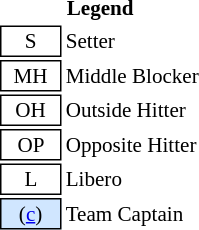<table class="toccolours floatright" style="font-size:88%">
<tr>
<th colspan=2 align=center>Legend</th>
</tr>
<tr>
<td style="border: 1px solid black;" align=center>  S  </td>
<td>Setter</td>
</tr>
<tr>
<td style="border: 1px solid black;" align=center>  MH  </td>
<td>Middle Blocker</td>
</tr>
<tr>
<td style="border: 1px solid black;" align=center>  OH  </td>
<td>Outside Hitter</td>
</tr>
<tr>
<td style="border: 1px solid black;" align=center>  OP  </td>
<td>Opposite Hitter</td>
</tr>
<tr>
<td style="border: 1px solid black;" align=center>  L  </td>
<td>Libero</td>
</tr>
<tr>
<td style="background: #D0E6FF; border: 1px solid black" align=center> (<a href='#'>c</a>) </td>
<td>Team Captain</td>
</tr>
<tr>
</tr>
</table>
